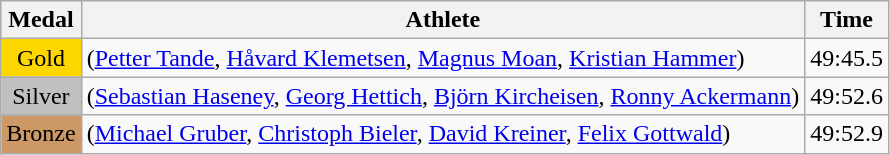<table class="wikitable">
<tr>
<th>Medal</th>
<th>Athlete</th>
<th>Time</th>
</tr>
<tr>
<td style="text-align:center;background-color:gold;">Gold</td>
<td> (<a href='#'>Petter Tande</a>, <a href='#'>Håvard Klemetsen</a>, <a href='#'>Magnus Moan</a>, <a href='#'>Kristian Hammer</a>)</td>
<td>49:45.5</td>
</tr>
<tr>
<td style="text-align:center;background-color:silver;">Silver</td>
<td> (<a href='#'>Sebastian Haseney</a>, <a href='#'>Georg Hettich</a>, <a href='#'>Björn Kircheisen</a>, <a href='#'>Ronny Ackermann</a>)</td>
<td>49:52.6</td>
</tr>
<tr>
<td style="text-align:center;background-color:#CC9966;">Bronze</td>
<td> (<a href='#'>Michael Gruber</a>, <a href='#'>Christoph Bieler</a>, <a href='#'>David Kreiner</a>, <a href='#'>Felix Gottwald</a>)</td>
<td>49:52.9</td>
</tr>
</table>
